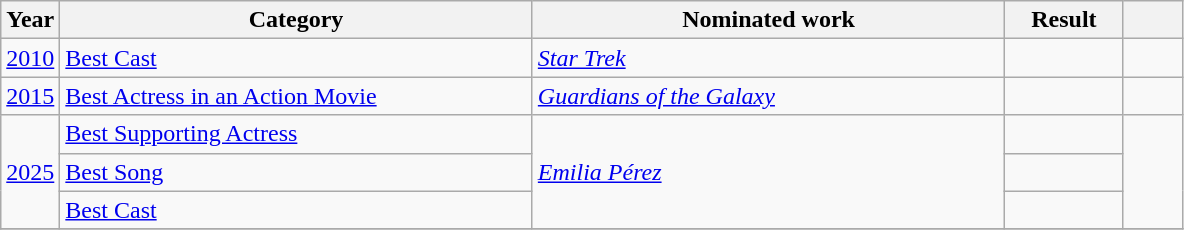<table class="wikitable">
<tr>
<th scope="col" style="width:5%;">Year</th>
<th scope="col" style="width:40%;">Category</th>
<th scope="col" style="width:40%;">Nominated work</th>
<th scope="col" style="width:10%;">Result</th>
<th scope="col" style="width:5%;"></th>
</tr>
<tr>
<td><a href='#'>2010</a></td>
<td><a href='#'>Best Cast</a></td>
<td><em><a href='#'>Star Trek</a></em></td>
<td></td>
<td align="center"></td>
</tr>
<tr>
<td><a href='#'>2015</a></td>
<td><a href='#'>Best Actress in an Action Movie</a></td>
<td><em><a href='#'>Guardians of the Galaxy</a></em></td>
<td></td>
<td align="center"></td>
</tr>
<tr>
<td rowspan="3"><a href='#'>2025</a></td>
<td><a href='#'>Best Supporting Actress</a></td>
<td rowspan="3"><em><a href='#'>Emilia Pérez</a></em></td>
<td></td>
<td style="text-align:center;" rowspan="3"></td>
</tr>
<tr>
<td><a href='#'>Best Song</a></td>
<td></td>
</tr>
<tr>
<td><a href='#'>Best Cast</a></td>
<td></td>
</tr>
<tr>
</tr>
</table>
